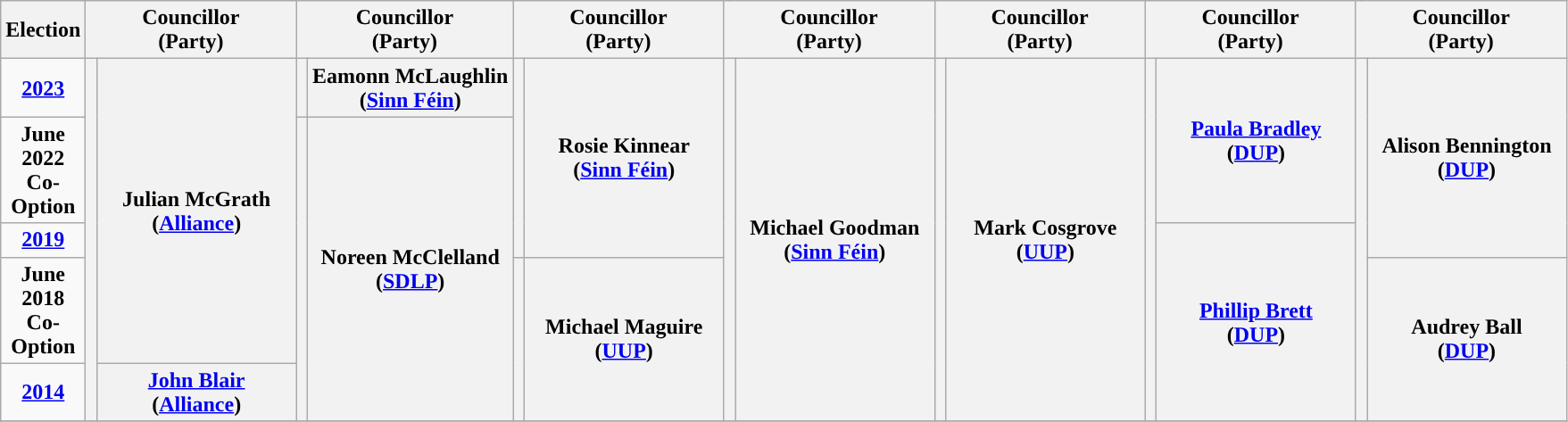<table class="wikitable" style="text-align:center">
<tr>
<th scope="col" width="50">Election</th>
<th scope="col" width="150" colspan = "2">Councillor<br> (Party)</th>
<th scope="col" width="150" colspan = "2">Councillor<br> (Party)</th>
<th scope="col" width="150" colspan = "2">Councillor<br> (Party)</th>
<th scope="col" width="150" colspan = "2">Councillor<br> (Party)</th>
<th scope="col" width="150" colspan = "2">Councillor<br> (Party)</th>
<th scope="col" width="150" colspan = "2">Councillor<br> (Party)</th>
<th scope="col" width="150" colspan = "2">Councillor<br> (Party)</th>
</tr>
<tr>
<td><strong><a href='#'>2023</a></strong></td>
<th rowspan="5" width="1" style="background-color: "></th>
<th rowspan = "4">Julian McGrath <br> (<a href='#'>Alliance</a>)</th>
<th rowspan="1" width="1" style="background-color: "></th>
<th rowspan = "1">Eamonn McLaughlin <br> (<a href='#'>Sinn Féin</a>)</th>
<th rowspan="3" width="1" style="background-color: "></th>
<th rowspan = "3">Rosie Kinnear <br> (<a href='#'>Sinn Féin</a>)</th>
<th rowspan="5" width="1" style="background-color: "></th>
<th rowspan = "5">Michael Goodman <br> (<a href='#'>Sinn Féin</a>)</th>
<th rowspan="5" width="1" style="background-color: "></th>
<th rowspan = "5">Mark Cosgrove <br> (<a href='#'>UUP</a>)</th>
<th rowspan="5" width="1" style="background-color: "></th>
<th rowspan = "2"><a href='#'>Paula Bradley</a> <br> (<a href='#'>DUP</a>)</th>
<th rowspan="5" width="1" style="background-color: "></th>
<th rowspan = "3">Alison Bennington <br> (<a href='#'>DUP</a>)</th>
</tr>
<tr>
<td><strong>June 2022 Co-Option</strong></td>
<th rowspan="4" width="1" style="background-color: "></th>
<th rowspan = "4">Noreen McClelland <br> (<a href='#'>SDLP</a>)</th>
</tr>
<tr>
<td><strong><a href='#'>2019</a></strong></td>
<th rowspan = "3"><a href='#'>Phillip Brett</a> <br> (<a href='#'>DUP</a>)</th>
</tr>
<tr>
<td><strong>June 2018 Co-Option</strong></td>
<th rowspan="2" width="1" style="background-color: "></th>
<th rowspan = "2">Michael Maguire <br> (<a href='#'>UUP</a>)</th>
<th rowspan = "2">Audrey Ball <br> (<a href='#'>DUP</a>)</th>
</tr>
<tr>
<td><strong><a href='#'>2014</a></strong></td>
<th rowspan = "1"><a href='#'>John Blair</a> <br> (<a href='#'>Alliance</a>)</th>
</tr>
<tr>
</tr>
</table>
